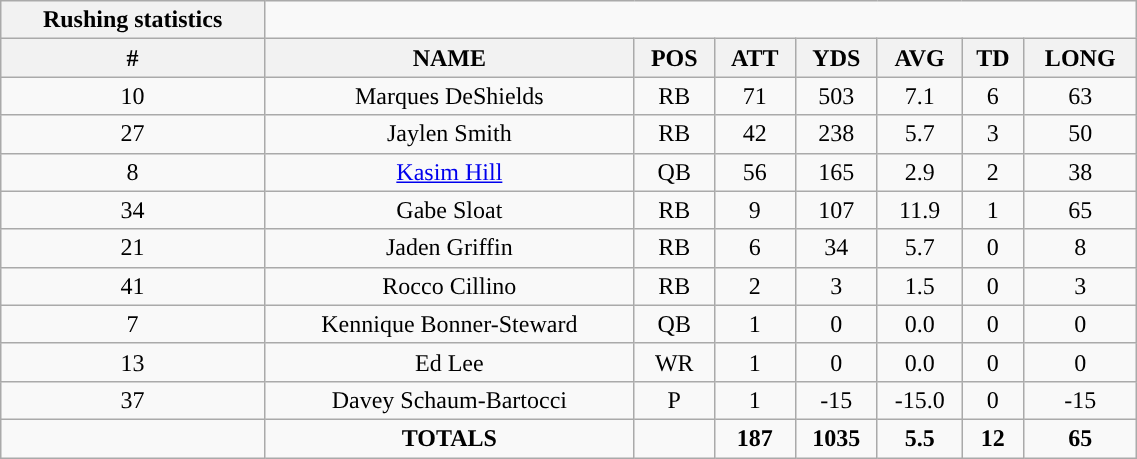<table style="width:60%; text-align:center;" class="wikitable collapsible collapsed">
<tr>
<th style="text-align:center; ">Rushing statistics</th>
</tr>
<tr>
<th>#</th>
<th>NAME</th>
<th>POS</th>
<th>ATT</th>
<th>YDS</th>
<th>AVG</th>
<th>TD</th>
<th>LONG</th>
</tr>
<tr>
<td>10</td>
<td>Marques DeShields</td>
<td>RB</td>
<td>71</td>
<td>503</td>
<td>7.1</td>
<td>6</td>
<td>63</td>
</tr>
<tr>
<td>27</td>
<td>Jaylen Smith</td>
<td>RB</td>
<td>42</td>
<td>238</td>
<td>5.7</td>
<td>3</td>
<td>50</td>
</tr>
<tr>
<td>8</td>
<td><a href='#'>Kasim Hill</a></td>
<td>QB</td>
<td>56</td>
<td>165</td>
<td>2.9</td>
<td>2</td>
<td>38</td>
</tr>
<tr>
<td>34</td>
<td>Gabe Sloat</td>
<td>RB</td>
<td>9</td>
<td>107</td>
<td>11.9</td>
<td>1</td>
<td>65</td>
</tr>
<tr>
<td>21</td>
<td>Jaden Griffin</td>
<td>RB</td>
<td>6</td>
<td>34</td>
<td>5.7</td>
<td>0</td>
<td>8</td>
</tr>
<tr>
<td>41</td>
<td>Rocco Cillino</td>
<td>RB</td>
<td>2</td>
<td>3</td>
<td>1.5</td>
<td>0</td>
<td>3</td>
</tr>
<tr>
<td>7</td>
<td>Kennique Bonner-Steward</td>
<td>QB</td>
<td>1</td>
<td>0</td>
<td>0.0</td>
<td>0</td>
<td>0</td>
</tr>
<tr>
<td>13</td>
<td>Ed Lee</td>
<td>WR</td>
<td>1</td>
<td>0</td>
<td>0.0</td>
<td>0</td>
<td>0</td>
</tr>
<tr>
<td>37</td>
<td>Davey Schaum-Bartocci</td>
<td>P</td>
<td>1</td>
<td>-15</td>
<td>-15.0</td>
<td>0</td>
<td>-15</td>
</tr>
<tr>
<td></td>
<td><strong>TOTALS</strong></td>
<td></td>
<td><strong>187</strong></td>
<td><strong>1035</strong></td>
<td><strong>5.5</strong></td>
<td><strong>12</strong></td>
<td><strong>65</strong></td>
</tr>
</table>
